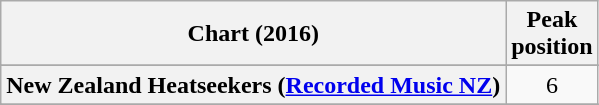<table class="wikitable sortable plainrowheaders" style="text-align:center">
<tr>
<th>Chart (2016)</th>
<th>Peak<br>position</th>
</tr>
<tr>
</tr>
<tr>
</tr>
<tr>
<th scope="row">New Zealand Heatseekers (<a href='#'>Recorded Music NZ</a>)</th>
<td>6</td>
</tr>
<tr>
</tr>
<tr>
</tr>
<tr>
</tr>
</table>
